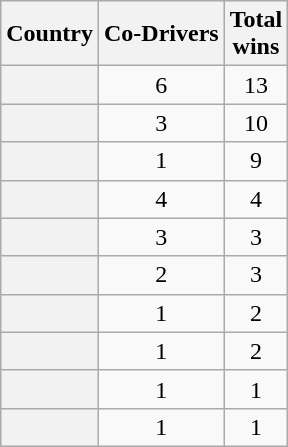<table class="sortable plainrowheaders wikitable">
<tr>
<th scope=col>Country</th>
<th scope=col>Co-Drivers</th>
<th scope=col>Total <br>wins</th>
</tr>
<tr>
<th scope=row></th>
<td align="center">6</td>
<td align="center">13</td>
</tr>
<tr>
<th scope=row></th>
<td align="center">3</td>
<td align="center">10</td>
</tr>
<tr>
<th scope=row></th>
<td align="center">1</td>
<td align="center">9</td>
</tr>
<tr>
<th scope=row></th>
<td align="center">4</td>
<td align="center">4</td>
</tr>
<tr>
<th scope=row></th>
<td align="center">3</td>
<td align="center">3</td>
</tr>
<tr>
<th scope=row></th>
<td align="center">2</td>
<td align="center">3</td>
</tr>
<tr>
<th scope=row></th>
<td align="center">1</td>
<td align="center">2</td>
</tr>
<tr>
<th scope=row></th>
<td align="center">1</td>
<td align="center">2</td>
</tr>
<tr>
<th scope=row></th>
<td align="center">1</td>
<td align="center">1</td>
</tr>
<tr>
<th scope=row></th>
<td align="center">1</td>
<td align="center">1</td>
</tr>
</table>
